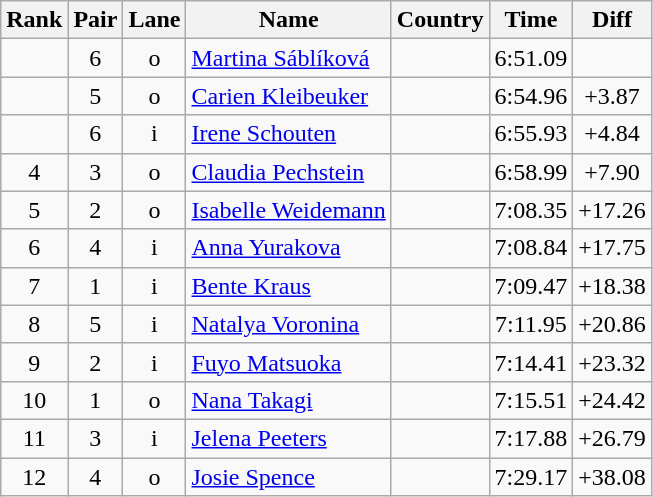<table class="wikitable sortable" style="text-align:center">
<tr>
<th>Rank</th>
<th>Pair</th>
<th>Lane</th>
<th>Name</th>
<th>Country</th>
<th>Time</th>
<th>Diff</th>
</tr>
<tr>
<td></td>
<td>6</td>
<td>o</td>
<td align=left><a href='#'>Martina Sáblíková</a></td>
<td align=left></td>
<td>6:51.09</td>
<td></td>
</tr>
<tr>
<td></td>
<td>5</td>
<td>o</td>
<td align=left><a href='#'>Carien Kleibeuker</a></td>
<td align=left></td>
<td>6:54.96</td>
<td>+3.87</td>
</tr>
<tr>
<td></td>
<td>6</td>
<td>i</td>
<td align=left><a href='#'>Irene Schouten</a></td>
<td align=left></td>
<td>6:55.93</td>
<td>+4.84</td>
</tr>
<tr>
<td>4</td>
<td>3</td>
<td>o</td>
<td align=left><a href='#'>Claudia Pechstein</a></td>
<td align=left></td>
<td>6:58.99</td>
<td>+7.90</td>
</tr>
<tr>
<td>5</td>
<td>2</td>
<td>o</td>
<td align=left><a href='#'>Isabelle Weidemann</a></td>
<td align=left></td>
<td>7:08.35</td>
<td>+17.26</td>
</tr>
<tr>
<td>6</td>
<td>4</td>
<td>i</td>
<td align=left><a href='#'>Anna Yurakova</a></td>
<td align=left></td>
<td>7:08.84</td>
<td>+17.75</td>
</tr>
<tr>
<td>7</td>
<td>1</td>
<td>i</td>
<td align=left><a href='#'>Bente Kraus</a></td>
<td align=left></td>
<td>7:09.47</td>
<td>+18.38</td>
</tr>
<tr>
<td>8</td>
<td>5</td>
<td>i</td>
<td align=left><a href='#'>Natalya Voronina</a></td>
<td align=left></td>
<td>7:11.95</td>
<td>+20.86</td>
</tr>
<tr>
<td>9</td>
<td>2</td>
<td>i</td>
<td align=left><a href='#'>Fuyo Matsuoka</a></td>
<td align=left></td>
<td>7:14.41</td>
<td>+23.32</td>
</tr>
<tr>
<td>10</td>
<td>1</td>
<td>o</td>
<td align=left><a href='#'>Nana Takagi</a></td>
<td align=left></td>
<td>7:15.51</td>
<td>+24.42</td>
</tr>
<tr>
<td>11</td>
<td>3</td>
<td>i</td>
<td align=left><a href='#'>Jelena Peeters</a></td>
<td align=left></td>
<td>7:17.88</td>
<td>+26.79</td>
</tr>
<tr>
<td>12</td>
<td>4</td>
<td>o</td>
<td align=left><a href='#'>Josie Spence</a></td>
<td align=left></td>
<td>7:29.17</td>
<td>+38.08</td>
</tr>
</table>
